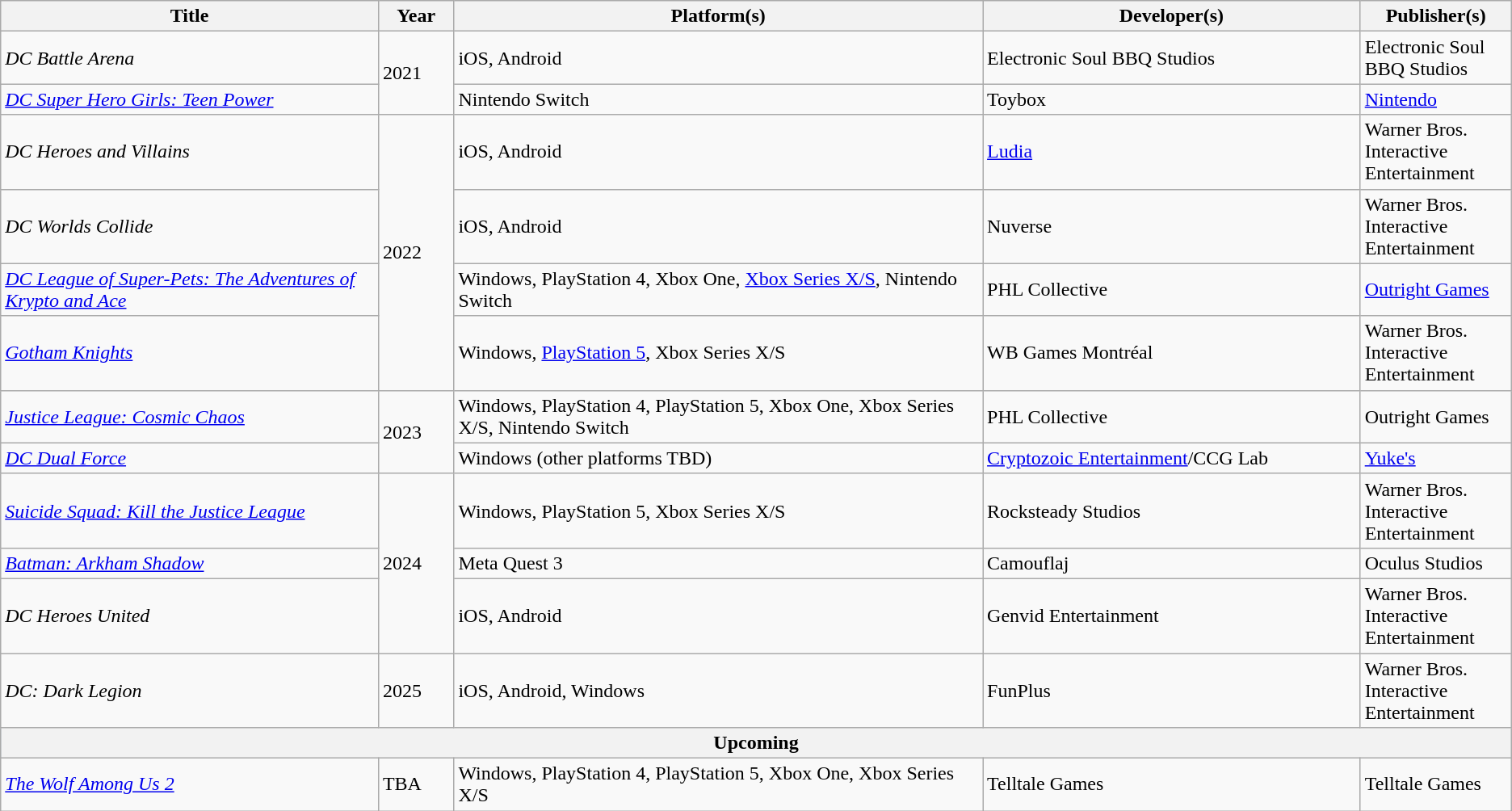<table class="wikitable sortable">
<tr>
<th style="width:25%">Title</th>
<th style="width:5%">Year</th>
<th style="width:35%">Platform(s)</th>
<th style="width:25%">Developer(s)</th>
<th style="width:10%">Publisher(s)</th>
</tr>
<tr>
<td><em>DC Battle Arena</em></td>
<td rowspan=2>2021</td>
<td>iOS, Android</td>
<td>Electronic Soul BBQ Studios</td>
<td>Electronic Soul BBQ Studios</td>
</tr>
<tr>
<td><em><a href='#'>DC Super Hero Girls: Teen Power</a></em></td>
<td>Nintendo Switch</td>
<td>Toybox</td>
<td><a href='#'>Nintendo</a></td>
</tr>
<tr>
<td><em>DC Heroes and Villains</em></td>
<td rowspan=4>2022</td>
<td>iOS, Android</td>
<td><a href='#'>Ludia</a></td>
<td>Warner Bros. Interactive Entertainment</td>
</tr>
<tr>
<td><em>DC Worlds Collide</em></td>
<td>iOS, Android</td>
<td>Nuverse</td>
<td>Warner Bros. Interactive Entertainment</td>
</tr>
<tr>
<td><em><a href='#'>DC League of Super-Pets: The Adventures of Krypto and Ace</a></em></td>
<td>Windows, PlayStation 4, Xbox One, <a href='#'>Xbox Series X/S</a>, Nintendo Switch</td>
<td>PHL Collective</td>
<td><a href='#'>Outright Games</a></td>
</tr>
<tr>
<td><em><a href='#'>Gotham Knights</a></em></td>
<td>Windows, <a href='#'>PlayStation 5</a>, Xbox Series X/S</td>
<td>WB Games Montréal</td>
<td>Warner Bros. Interactive Entertainment</td>
</tr>
<tr>
<td><em><a href='#'>Justice League: Cosmic Chaos</a></em></td>
<td rowspan="2">2023</td>
<td>Windows, PlayStation 4, PlayStation 5, Xbox One, Xbox Series X/S, Nintendo Switch</td>
<td>PHL Collective</td>
<td>Outright Games</td>
</tr>
<tr>
<td><em><a href='#'>DC Dual Force</a></em></td>
<td>Windows (other platforms TBD)</td>
<td><a href='#'>Cryptozoic Entertainment</a>/CCG Lab</td>
<td><a href='#'>Yuke's</a></td>
</tr>
<tr>
<td><em><a href='#'>Suicide Squad: Kill the Justice League</a></em></td>
<td rowspan="3">2024</td>
<td>Windows, PlayStation 5, Xbox Series X/S</td>
<td>Rocksteady Studios</td>
<td>Warner Bros. Interactive Entertainment</td>
</tr>
<tr>
<td><em><a href='#'>Batman: Arkham Shadow</a></em></td>
<td>Meta Quest 3</td>
<td>Camouflaj</td>
<td>Oculus Studios</td>
</tr>
<tr>
<td><em> DC Heroes United</em></td>
<td>iOS, Android</td>
<td>Genvid Entertainment</td>
<td>Warner Bros. Interactive Entertainment</td>
</tr>
<tr>
<td><em>DC: Dark Legion</em></td>
<td>2025</td>
<td>iOS, Android, Windows</td>
<td>FunPlus</td>
<td>Warner Bros. Interactive Entertainment</td>
</tr>
<tr style="background:#b0c4de;">
<th colspan=5>Upcoming</th>
</tr>
<tr>
<td><em><a href='#'>The Wolf Among Us 2</a></em></td>
<td rowspan="4">TBA</td>
<td>Windows, PlayStation 4, PlayStation 5, Xbox One, Xbox Series X/S</td>
<td>Telltale Games</td>
<td>Telltale Games</td>
</tr>
</table>
